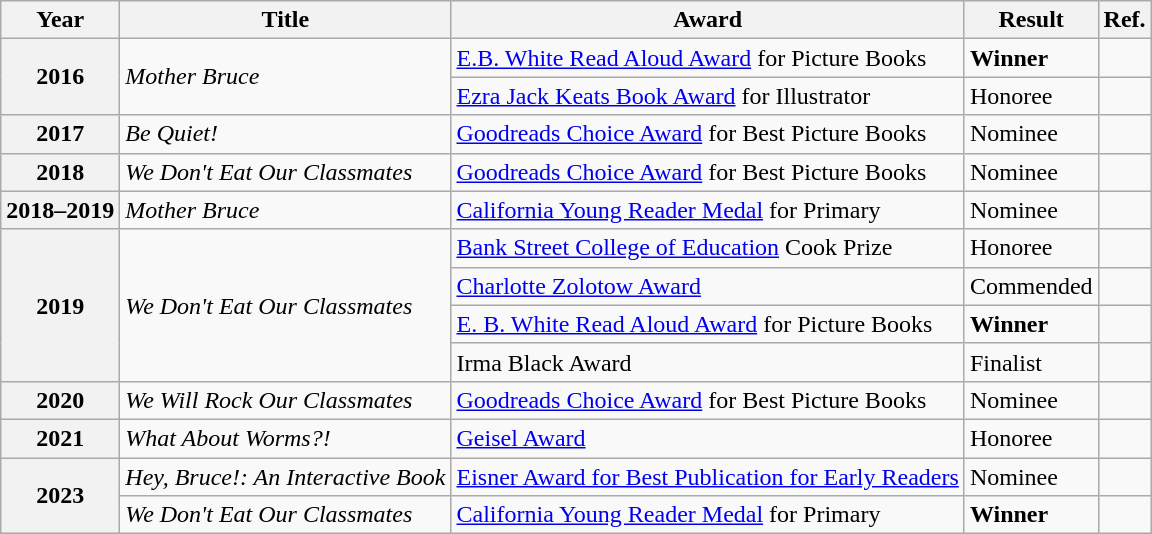<table class="wikitable sortable mw-collapsible">
<tr>
<th>Year</th>
<th>Title</th>
<th>Award</th>
<th>Result</th>
<th>Ref.</th>
</tr>
<tr>
<th rowspan="2">2016</th>
<td rowspan="2"><em>Mother Bruce</em></td>
<td><a href='#'>E.B. White Read Aloud Award</a> for Picture Books</td>
<td><strong>Winner</strong></td>
<td></td>
</tr>
<tr>
<td><a href='#'>Ezra Jack Keats Book Award</a> for Illustrator</td>
<td>Honoree</td>
<td></td>
</tr>
<tr>
<th>2017</th>
<td><em>Be Quiet!</em></td>
<td><a href='#'>Goodreads Choice Award</a> for Best Picture Books</td>
<td>Nominee</td>
<td></td>
</tr>
<tr>
<th>2018</th>
<td><em>We Don't Eat Our Classmates</em></td>
<td><a href='#'>Goodreads Choice Award</a> for Best Picture Books</td>
<td>Nominee</td>
<td></td>
</tr>
<tr>
<th>2018–2019</th>
<td><em>Mother Bruce</em></td>
<td><a href='#'>California Young Reader Medal</a> for Primary</td>
<td>Nominee</td>
<td></td>
</tr>
<tr>
<th rowspan="4">2019</th>
<td rowspan="4"><em>We Don't Eat Our Classmates</em></td>
<td><a href='#'>Bank Street College of Education</a> Cook Prize</td>
<td>Honoree</td>
<td></td>
</tr>
<tr>
<td><a href='#'>Charlotte Zolotow Award</a></td>
<td>Commended</td>
<td></td>
</tr>
<tr>
<td><a href='#'>E. B. White Read Aloud Award</a> for Picture Books</td>
<td><strong>Winner</strong></td>
<td></td>
</tr>
<tr>
<td>Irma Black Award</td>
<td>Finalist</td>
<td></td>
</tr>
<tr>
<th>2020</th>
<td><em>We Will Rock Our Classmates</em></td>
<td><a href='#'>Goodreads Choice Award</a> for Best Picture Books</td>
<td>Nominee</td>
<td></td>
</tr>
<tr>
<th>2021</th>
<td><em>What About Worms?!</em></td>
<td><a href='#'>Geisel Award</a></td>
<td>Honoree</td>
<td></td>
</tr>
<tr>
<th rowspan="2">2023</th>
<td><em>Hey, Bruce!: An Interactive Book</em></td>
<td><a href='#'>Eisner Award for Best Publication for Early Readers</a></td>
<td>Nominee</td>
<td></td>
</tr>
<tr>
<td><em>We Don't Eat Our Classmates</em></td>
<td><a href='#'>California Young Reader Medal</a> for Primary</td>
<td><strong>Winner</strong></td>
<td></td>
</tr>
</table>
